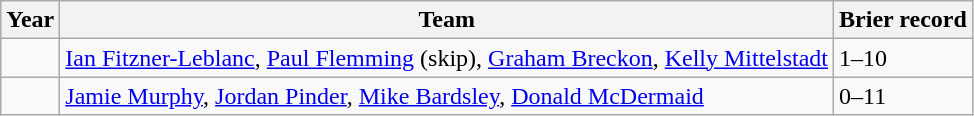<table class="wikitable">
<tr>
<th>Year</th>
<th>Team</th>
<th>Brier record</th>
</tr>
<tr>
<td></td>
<td><a href='#'>Ian Fitzner-Leblanc</a>, <a href='#'>Paul Flemming</a> (skip), <a href='#'>Graham Breckon</a>, <a href='#'>Kelly Mittelstadt</a></td>
<td>1–10</td>
</tr>
<tr>
<td></td>
<td><a href='#'>Jamie Murphy</a>, <a href='#'>Jordan Pinder</a>, <a href='#'>Mike Bardsley</a>, <a href='#'>Donald McDermaid</a></td>
<td>0–11</td>
</tr>
</table>
